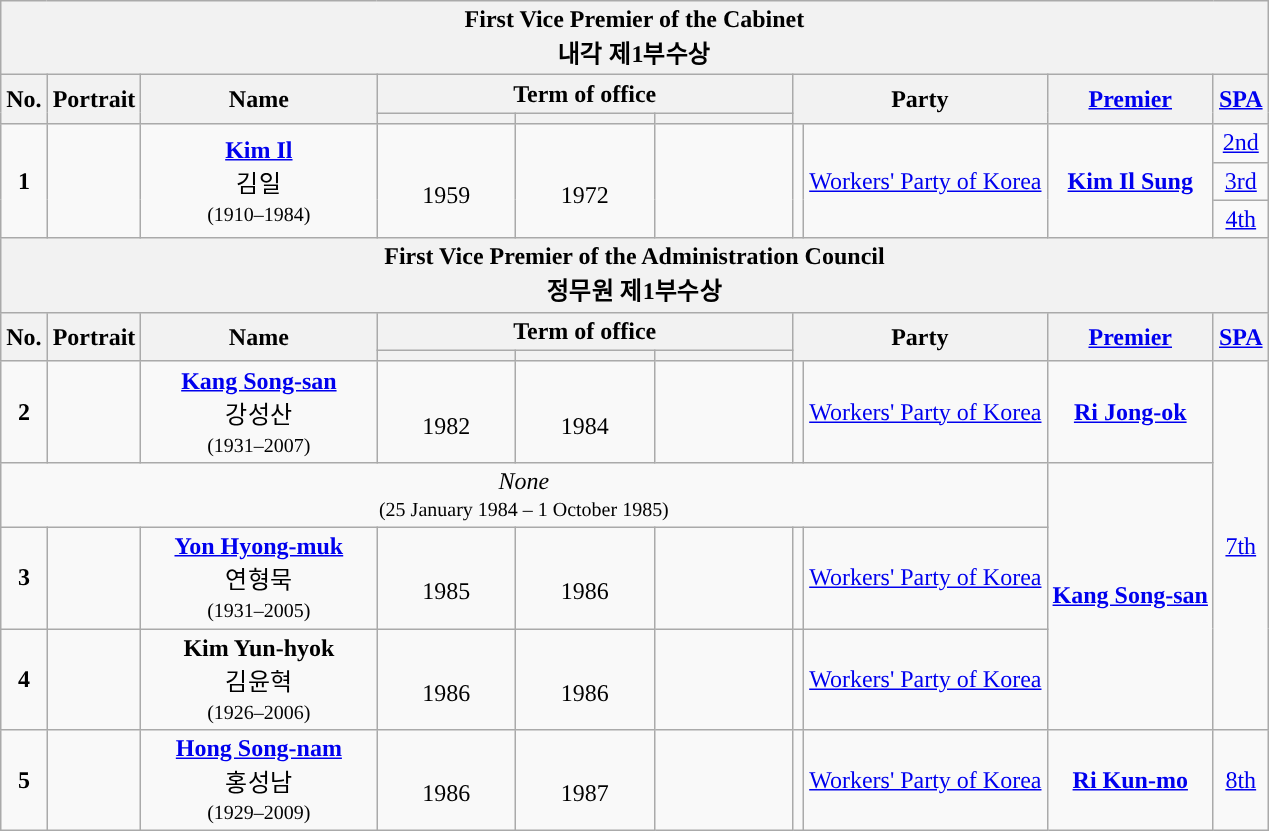<table class="wikitable" style="text-align:center;">
<tr>
<th colspan="10"><strong>First Vice Premier of the Cabinet</strong><br><strong>내각 제1부수상</strong></th>
</tr>
<tr>
<th rowspan="2">No.</th>
<th rowspan="2">Portrait</th>
<th rowspan="2" width="150">Name<br></th>
<th colspan="3">Term of office</th>
<th colspan="2" rowspan="2">Party</th>
<th rowspan="2"><a href='#'>Premier</a></th>
<th rowspan="2"><a href='#'>SPA</a></th>
</tr>
<tr>
<th width="85"></th>
<th width="85"></th>
<th width="85"></th>
</tr>
<tr>
<td rowspan="3"><strong>1</strong></td>
<td rowspan="3"></td>
<td rowspan="3"><a href='#'><strong>Kim Il</strong></a><br>김일<br><small>(1910–1984)</small></td>
<td rowspan="3"><br>1959</td>
<td rowspan="3"><br>1972</td>
<td rowspan="3"></td>
<td rowspan="3"></td>
<td rowspan="3"><a href='#'>Workers' Party of Korea</a></td>
<td rowspan="3"><strong><a href='#'>Kim Il Sung</a></strong></td>
<td><a href='#'>2nd</a></td>
</tr>
<tr>
<td><a href='#'>3rd</a></td>
</tr>
<tr>
<td><a href='#'>4th</a></td>
</tr>
<tr>
<th colspan="10"><strong>First Vice Premier of the Administration Council</strong><br><strong>정무원 제1부수상</strong></th>
</tr>
<tr>
<th rowspan="2">No.</th>
<th rowspan="2">Portrait</th>
<th rowspan="2">Name<br></th>
<th colspan="3">Term of office</th>
<th colspan="2" rowspan="2">Party</th>
<th rowspan="2"><a href='#'>Premier</a></th>
<th rowspan="2"><a href='#'>SPA</a></th>
</tr>
<tr>
<th></th>
<th></th>
<th></th>
</tr>
<tr>
<td><strong>2</strong></td>
<td></td>
<td><strong><a href='#'>Kang Song-san</a></strong><br>강성산<br><small>(1931–2007)</small></td>
<td><br>1982</td>
<td><br>1984</td>
<td></td>
<td></td>
<td><a href='#'>Workers' Party of Korea</a></td>
<td><strong><a href='#'>Ri Jong-ok</a></strong></td>
<td rowspan="4"><a href='#'>7th</a></td>
</tr>
<tr>
<td colspan="8"><em>None</em><br><small>(25 January 1984 – 1 October 1985)</small></td>
<td rowspan="3"><strong><a href='#'>Kang Song-san</a></strong></td>
</tr>
<tr>
<td><strong>3</strong></td>
<td></td>
<td><strong><a href='#'>Yon Hyong-muk</a></strong><br>연형묵<br><small>(1931–2005)</small></td>
<td><br>1985</td>
<td><br>1986</td>
<td></td>
<td></td>
<td><a href='#'>Workers' Party of Korea</a></td>
</tr>
<tr>
<td><strong>4</strong></td>
<td></td>
<td><strong>Kim Yun-hyok</strong><br>김윤혁<br><small>(1926–2006)</small></td>
<td><br>1986</td>
<td><br>1986</td>
<td></td>
<td></td>
<td><a href='#'>Workers' Party of Korea</a></td>
</tr>
<tr>
<td><strong>5</strong></td>
<td></td>
<td><strong><a href='#'>Hong Song-nam</a></strong><br>홍성남<br><small>(1929–2009)</small></td>
<td><br>1986</td>
<td><br>1987</td>
<td></td>
<td></td>
<td><a href='#'>Workers' Party of Korea</a></td>
<td><strong><a href='#'>Ri Kun-mo</a></strong></td>
<td><a href='#'>8th</a></td>
</tr>
</table>
